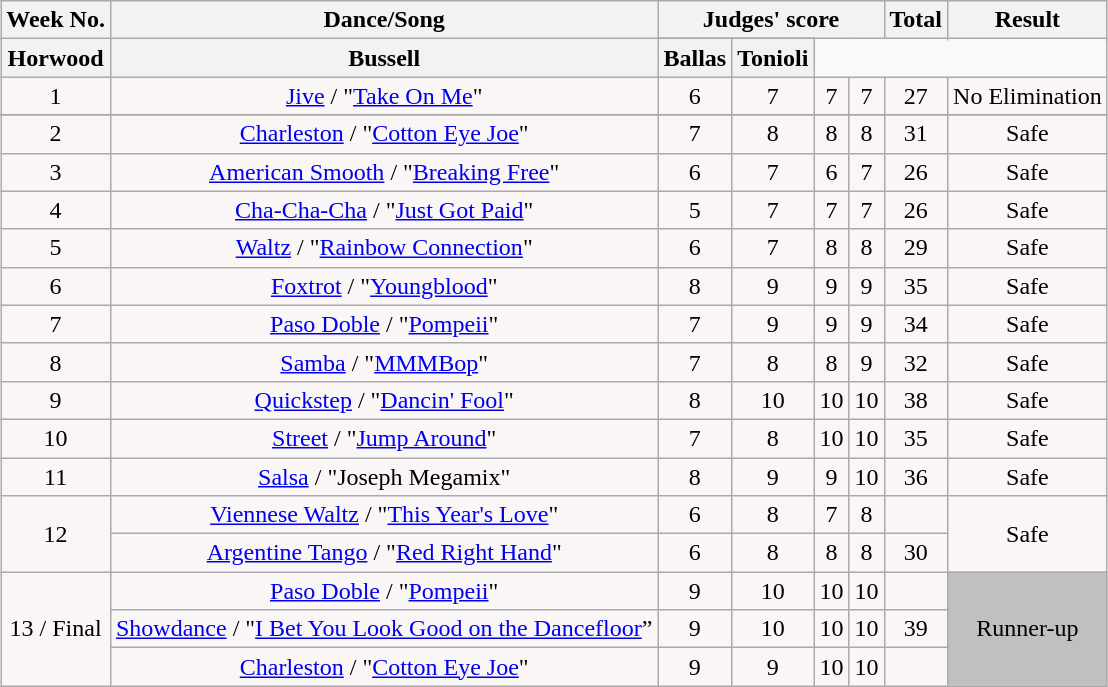<table class="wikitable sortable" style="margin:auto; text-align:center;">
<tr>
<th rowspan="2" align="Center"><strong>Week No.</strong></th>
<th rowspan="2" align="Center"><strong>Dance/Song</strong></th>
<th colspan="4" align="Center"><strong>Judges' score</strong></th>
<th rowspan="2" align="Center"><strong>Total</strong></th>
<th rowspan="2" align="Center"><strong>Result</strong></th>
</tr>
<tr>
</tr>
<tr>
<th style= width="10%" align="center">Horwood</th>
<th style= width="10%" align="center">Bussell</th>
<th style= width="10%" align="center">Ballas</th>
<th style= width="10%" align="center">Tonioli</th>
</tr>
<tr>
<td style="text-align:center; background:#faf6f6;">1</td>
<td style="text-align:center; background:#faf6f6;"><a href='#'>Jive</a> / "<a href='#'>Take On Me</a>"</td>
<td style="text-align:center; background:#faf6f6;">6</td>
<td style="text-align:center; background:#faf6f6;">7</td>
<td style="text-align:center; background:#faf6f6;">7</td>
<td style="text-align:center; background:#faf6f6;">7</td>
<td style="text-align:center; background:#faf6f6;">27</td>
<td style="text-align:center; background:#faf6f6;">No Elimination</td>
</tr>
<tr>
</tr>
<tr>
<td style="text-align:center; background:#faf6f6;">2</td>
<td style="text-align:center; background:#faf6f6;"><a href='#'>Charleston</a> / "<a href='#'>Cotton Eye Joe</a>"</td>
<td style="text-align:center; background:#faf6f6;">7</td>
<td style="text-align:center; background:#faf6f6;">8</td>
<td style="text-align:center; background:#faf6f6;">8</td>
<td style="text-align:center; background:#faf6f6;">8</td>
<td style="text-align:center; background:#faf6f6;">31</td>
<td style="text-align:center; background:#faf6f6;">Safe</td>
</tr>
<tr>
<td style="text-align:center; background:#faf6f6;">3</td>
<td style="text-align:center; background:#faf6f6;"><a href='#'>American Smooth</a> / "<a href='#'>Breaking Free</a>"</td>
<td style="text-align:center; background:#faf6f6;">6</td>
<td style="text-align:center; background:#faf6f6;">7</td>
<td style="text-align:center; background:#faf6f6;">6</td>
<td style="text-align:center; background:#faf6f6;">7</td>
<td style="text-align:center; background:#faf6f6;">26</td>
<td style="text-align:center; background:#faf6f6;">Safe</td>
</tr>
<tr>
<td style="text-align:center; background:#faf6f6;">4</td>
<td style="text-align:center; background:#faf6f6;"><a href='#'>Cha-Cha-Cha</a> / "<a href='#'>Just Got Paid</a>"</td>
<td style="text-align:center; background:#faf6f6;">5</td>
<td style="text-align:center; background:#faf6f6;">7</td>
<td style="text-align:center; background:#faf6f6;">7</td>
<td style="text-align:center; background:#faf6f6;">7</td>
<td style="text-align:center; background:#faf6f6;">26</td>
<td style="text-align:center; background:#faf6f6;">Safe</td>
</tr>
<tr>
<td style="text-align:center; background:#faf6f6;">5</td>
<td style="text-align:center; background:#faf6f6;"><a href='#'>Waltz</a> / "<a href='#'>Rainbow Connection</a>"</td>
<td style="text-align:center; background:#faf6f6;">6</td>
<td style="text-align:center; background:#faf6f6;">7</td>
<td style="text-align:center; background:#faf6f6;">8</td>
<td style="text-align:center; background:#faf6f6;">8</td>
<td style="text-align:center; background:#faf6f6;">29</td>
<td style="text-align:center; background:#faf6f6;">Safe</td>
</tr>
<tr>
<td style="text-align:center; background:#faf6f6;">6</td>
<td style="text-align:center; background:#faf6f6;"><a href='#'>Foxtrot</a> / "<a href='#'>Youngblood</a>"</td>
<td style="text-align:center; background:#faf6f6;">8</td>
<td style="text-align:center; background:#faf6f6;">9</td>
<td style="text-align:center; background:#faf6f6;">9</td>
<td style="text-align:center; background:#faf6f6;">9</td>
<td style="text-align:center; background:#faf6f6;">35</td>
<td style="text-align:center; background:#faf6f6;">Safe</td>
</tr>
<tr>
<td style="text-align:center; background:#faf6f6;">7</td>
<td style="text-align:center; background:#faf6f6;"><a href='#'>Paso Doble</a> / "<a href='#'>Pompeii</a>"</td>
<td style="text-align:center; background:#faf6f6;">7</td>
<td style="text-align:center; background:#faf6f6;">9</td>
<td style="text-align:center; background:#faf6f6;">9</td>
<td style="text-align:center; background:#faf6f6;">9</td>
<td style="text-align:center; background:#faf6f6;">34</td>
<td style="text-align:center; background:#faf6f6;">Safe</td>
</tr>
<tr>
<td style="text-align:center; background:#faf6f6;">8</td>
<td style="text-align:center; background:#faf6f6;"><a href='#'>Samba</a> / "<a href='#'>MMMBop</a>"</td>
<td style="text-align:center; background:#faf6f6;">7</td>
<td style="text-align:center; background:#faf6f6;">8</td>
<td style="text-align:center; background:#faf6f6;">8</td>
<td style="text-align:center; background:#faf6f6;">9</td>
<td style="text-align:center; background:#faf6f6;">32</td>
<td style="text-align:center; background:#faf6f6;">Safe</td>
</tr>
<tr>
<td style="text-align:center; background:#faf6f6;">9</td>
<td style="text-align:center; background:#faf6f6;"><a href='#'>Quickstep</a> / "<a href='#'>Dancin' Fool</a>"</td>
<td style="text-align:center; background:#faf6f6;">8</td>
<td style="text-align:center; background:#faf6f6;">10</td>
<td style="text-align:center; background:#faf6f6;">10</td>
<td style="text-align:center; background:#faf6f6;">10</td>
<td style="text-align:center; background:#faf6f6;">38</td>
<td style="text-align:center; background:#faf6f6;">Safe</td>
</tr>
<tr>
<td style="text-align:center; background:#faf6f6;">10</td>
<td style="text-align:center; background:#faf6f6;"><a href='#'>Street</a> / "<a href='#'>Jump Around</a>"</td>
<td style="text-align:center; background:#faf6f6;">7</td>
<td style="text-align:center; background:#faf6f6;">8</td>
<td style="text-align:center; background:#faf6f6;">10</td>
<td style="text-align:center; background:#faf6f6;">10</td>
<td style="text-align:center; background:#faf6f6;">35</td>
<td style="text-align:center; background:#faf6f6;">Safe</td>
</tr>
<tr>
<td style="text-align:center; background:#faf6f6;">11</td>
<td style="text-align:center; background:#faf6f6;"><a href='#'>Salsa</a> / "Joseph Megamix"</td>
<td style="text-align:center; background:#faf6f6;">8</td>
<td style="text-align:center; background:#faf6f6;">9</td>
<td style="text-align:center; background:#faf6f6;">9</td>
<td style="text-align:center; background:#faf6f6;">10</td>
<td style="text-align:center; background:#faf6f6;">36</td>
<td style="text-align:center; background:#faf6f6;">Safe</td>
</tr>
<tr>
<td rowspan="2" align="Center" style="text-align:center; background:#faf6f6;">12</td>
<td style="text-align:center; background:#faf6f6;"><a href='#'>Viennese Waltz</a> / "<a href='#'>This Year's Love</a>"</td>
<td style="text-align:center; background:#faf6f6;">6</td>
<td style="text-align:center; background:#faf6f6;">8</td>
<td style="text-align:center; background:#faf6f6;">7</td>
<td style="text-align:center; background:#faf6f6;">8</td>
<td style="text-align:center; background:#faf6f6;"></td>
<td rowspan="2" align="Center" style="text-align:center; background:#faf6f6;">Safe</td>
</tr>
<tr>
<td style="text-align:center; background:#faf6f6;"><a href='#'>Argentine Tango</a> / "<a href='#'>Red Right Hand</a>"</td>
<td style="text-align:center; background:#faf6f6;">6</td>
<td style="text-align:center; background:#faf6f6;">8</td>
<td style="text-align:center; background:#faf6f6;">8</td>
<td style="text-align:center; background:#faf6f6;">8</td>
<td style="text-align:center; background:#faf6f6;">30</td>
</tr>
<tr>
<td rowspan="3" align="Center" style="text-align:center; background:#faf6f6;">13 / Final</td>
<td style="Text-align:center; background:#faf6f6;"><a href='#'>Paso Doble</a> / "<a href='#'>Pompeii</a>"</td>
<td style="text-align:center; background:#faf6f6;">9</td>
<td style="text-align:center; background:#faf6f6;">10</td>
<td style="text-align:center; background:#faf6f6;">10</td>
<td style="text-align:Center; background:#faf6f6;">10</td>
<td style="Text-align:Center; background:#faf6f6;"></td>
<td rowspan="3" align="Center" style="Text-align:center; background:Silver;">Runner-up</td>
</tr>
<tr>
<td style="Text-align:center; background:#faf6f6;"><a href='#'>Showdance</a> / "<a href='#'>I Bet You Look Good on the Dancefloor</a>”</td>
<td style="text-align:center; background:#faf6f6;">9</td>
<td style="text-align:center; background:#faf6f6;">10</td>
<td style="text-align:center; background:#faf6f6;">10</td>
<td style="text-align:Center; background:#faf6f6;">10</td>
<td style="Text-align:Center; background:#faf6f6;">39</td>
</tr>
<tr>
<td style="Text-align:center; background:#faf6f6;"><a href='#'>Charleston</a> / "<a href='#'>Cotton Eye Joe</a>"</td>
<td style="text-align:center; background:#faf6f6;">9</td>
<td style="text-align:center; background:#faf6f6;">9</td>
<td style="text-align:center; background:#faf6f6;">10</td>
<td style="text-align:Center; background:#faf6f6;">10</td>
<td style="Text-align:Center; background:#faf6f6;"></td>
</tr>
</table>
